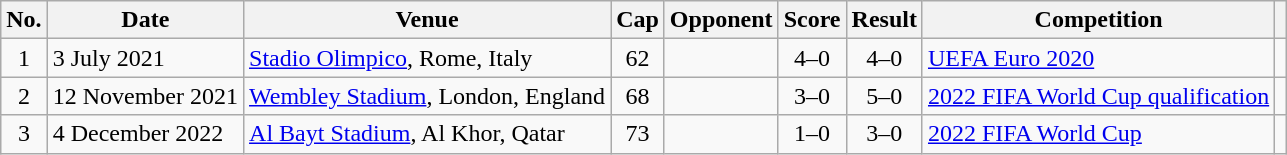<table class="wikitable sortable">
<tr>
<th scope="col">No.</th>
<th scope="col">Date</th>
<th scope="col">Venue</th>
<th scope="col">Cap</th>
<th scope="col">Opponent</th>
<th scope="col">Score</th>
<th scope="col">Result</th>
<th scope="col">Competition</th>
<th scope="col" class="unsortable"></th>
</tr>
<tr>
<td style="text-align: center;">1</td>
<td>3 July 2021</td>
<td><a href='#'>Stadio Olimpico</a>, Rome, Italy</td>
<td style="text-align: center;">62</td>
<td></td>
<td style="text-align: center;">4–0</td>
<td style="text-align: center;">4–0</td>
<td><a href='#'>UEFA Euro 2020</a></td>
<td style="text-align: center;"></td>
</tr>
<tr>
<td style="text-align: center;">2</td>
<td>12 November 2021</td>
<td><a href='#'>Wembley Stadium</a>, London, England</td>
<td style="text-align: center;">68</td>
<td></td>
<td style="text-align: center;">3–0</td>
<td style="text-align: center;">5–0</td>
<td><a href='#'>2022 FIFA World Cup qualification</a></td>
<td style="text-align: center;"></td>
</tr>
<tr>
<td style="text-align: center;">3</td>
<td>4 December 2022</td>
<td><a href='#'>Al Bayt Stadium</a>, Al Khor, Qatar</td>
<td style="text-align: center;">73</td>
<td></td>
<td style="text-align: center;">1–0</td>
<td style="text-align: center;">3–0</td>
<td><a href='#'>2022 FIFA World Cup</a></td>
<td style="text-align: center;"></td>
</tr>
</table>
